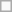<table class="wikitable">
<tr>
<td></td>
</tr>
</table>
